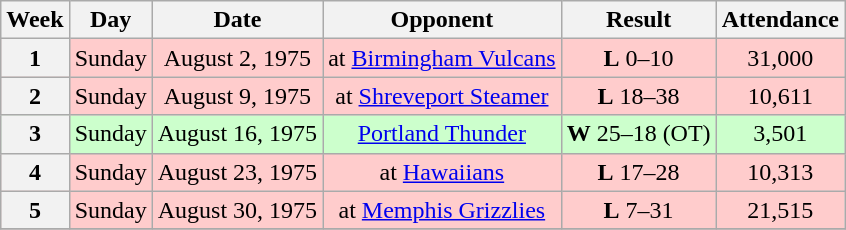<table class="wikitable">
<tr>
<th>Week</th>
<th>Day</th>
<th>Date</th>
<th>Opponent</th>
<th>Result</th>
<th>Attendance</th>
</tr>
<tr --- align="center" bgcolor="#FFCCCC">
<th>1</th>
<td>Sunday</td>
<td>August 2, 1975</td>
<td>at <a href='#'>Birmingham Vulcans</a></td>
<td><strong>L</strong> 0–10</td>
<td>31,000</td>
</tr>
<tr --- align="center" bgcolor="#FFCCCC">
<th>2</th>
<td>Sunday</td>
<td>August 9, 1975</td>
<td>at <a href='#'>Shreveport Steamer</a></td>
<td><strong>L</strong> 18–38</td>
<td>10,611</td>
</tr>
<tr --- align="center" bgcolor="#CCFFCC">
<th>3</th>
<td>Sunday</td>
<td>August 16, 1975</td>
<td><a href='#'>Portland Thunder</a></td>
<td><strong>W</strong> 25–18 (OT)</td>
<td>3,501</td>
</tr>
<tr --- align="center" bgcolor="#FFCCCC">
<th>4</th>
<td>Sunday</td>
<td>August 23, 1975</td>
<td>at <a href='#'>Hawaiians</a></td>
<td><strong>L</strong> 17–28</td>
<td>10,313</td>
</tr>
<tr --- align="center" bgcolor="#FFCCCC">
<th>5</th>
<td>Sunday</td>
<td>August 30, 1975</td>
<td>at <a href='#'>Memphis Grizzlies</a></td>
<td><strong>L</strong> 7–31</td>
<td>21,515</td>
</tr>
<tr --->
</tr>
</table>
